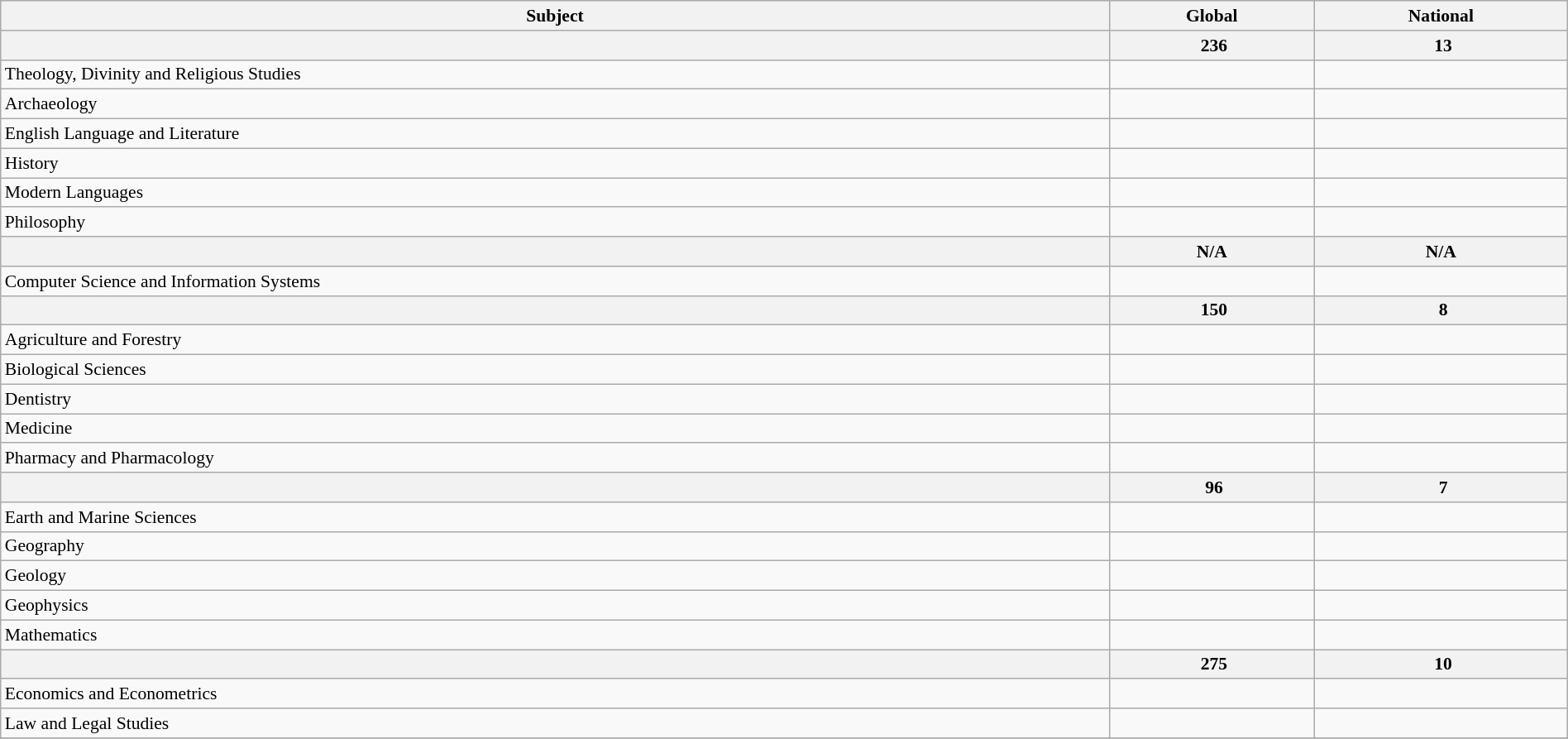<table class="wikitable sortable" style="width: 100%; font-size: 90%">
<tr>
<th>Subject</th>
<th>Global</th>
<th>National</th>
</tr>
<tr>
<th></th>
<th data-sort-value="236"> 236</th>
<th data-sort-value="13"> 13</th>
</tr>
<tr>
<td>Theology, Divinity and Religious Studies</td>
<td data-sort-value="101–140"></td>
<td data-sort-value="11–12"></td>
</tr>
<tr>
<td>Archaeology</td>
<td data-sort-value="51–100"></td>
<td data-sort-value="6–8"></td>
</tr>
<tr>
<td>English Language and Literature</td>
<td data-sort-value="251–300"></td>
<td data-sort-value="10–12"></td>
</tr>
<tr>
<td>History</td>
<td data-sort-value="151–200"></td>
<td data-sort-value="9–12"></td>
</tr>
<tr>
<td>Modern Languages</td>
<td data-sort-value="201–250"></td>
<td data-sort-value="10–13"></td>
</tr>
<tr>
<td>Philosophy</td>
<td data-sort-value="51–100"></td>
<td data-sort-value="5–7"></td>
</tr>
<tr>
<th></th>
<th>N/A</th>
<th>N/A</th>
</tr>
<tr>
<td>Computer Science and Information Systems</td>
<td data-sort-value="251–300"></td>
<td data-sort-value="13–14"></td>
</tr>
<tr>
<th></th>
<th data-sort-value="150"> 150</th>
<th data-sort-value="8"> 8</th>
</tr>
<tr>
<td>Agriculture and Forestry</td>
<td data-sort-value="66"></td>
<td data-sort-value="4"></td>
</tr>
<tr>
<td>Biological Sciences</td>
<td data-sort-value="117"></td>
<td data-sort-value="8"></td>
</tr>
<tr>
<td>Dentistry</td>
<td data-sort-value="51–80"></td>
<td data-sort-value="1–4"></td>
</tr>
<tr>
<td>Medicine</td>
<td data-sort-value="151–200"></td>
<td data-sort-value="8–13"></td>
</tr>
<tr>
<td>Pharmacy and Pharmacology</td>
<td data-sort-value="101–150"></td>
<td data-sort-value="7–9"></td>
</tr>
<tr>
<th></th>
<th data-sort-value="96"> 96</th>
<th data-sort-value="7"> 7</th>
</tr>
<tr>
<td>Earth and Marine Sciences</td>
<td data-sort-value="101–150"></td>
<td data-sort-value="7–13"></td>
</tr>
<tr>
<td>Geography</td>
<td data-sort-value="101–150"></td>
<td data-sort-value="4–7"></td>
</tr>
<tr>
<td>Geology</td>
<td data-sort-value="101–150"></td>
<td data-sort-value="7–13"></td>
</tr>
<tr>
<td>Geophysics</td>
<td data-sort-value="101–150"></td>
<td data-sort-value="7–13"></td>
</tr>
<tr>
<td>Mathematics</td>
<td data-sort-value="39"></td>
<td data-sort-value="1"></td>
</tr>
<tr>
<th></th>
<th data-sort-value="275"> 275</th>
<th data-sort-value="10"> 10</th>
</tr>
<tr>
<td>Economics and Econometrics</td>
<td data-sort-value="50"></td>
<td data-sort-value="3"></td>
</tr>
<tr>
<td>Law and Legal Studies</td>
<td data-sort-value="201–250"></td>
<td data-sort-value="9–12"></td>
</tr>
<tr>
</tr>
</table>
